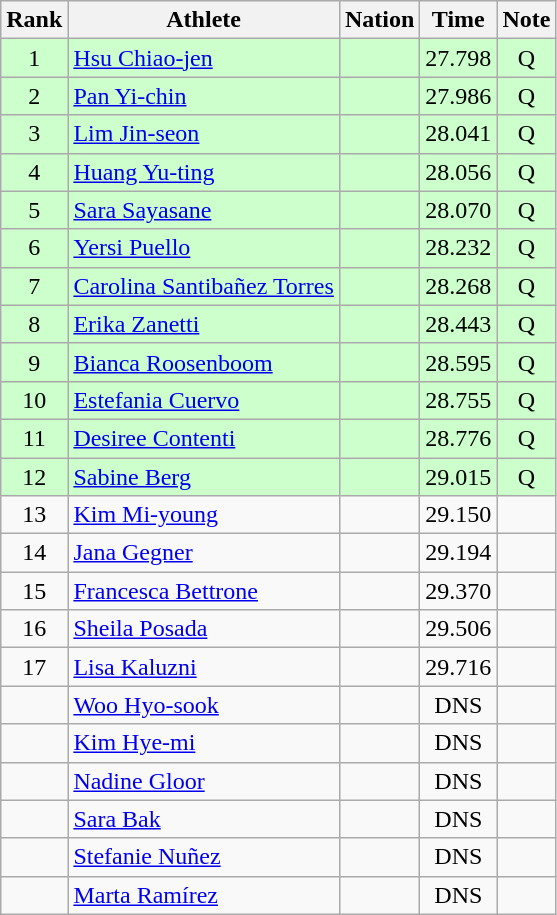<table class="wikitable sortable" style="text-align:center">
<tr>
<th>Rank</th>
<th>Athlete</th>
<th>Nation</th>
<th>Time</th>
<th>Note</th>
</tr>
<tr bgcolor=ccffcc>
<td>1</td>
<td align=left><a href='#'>Hsu Chiao-jen</a></td>
<td align=left></td>
<td>27.798</td>
<td>Q</td>
</tr>
<tr bgcolor=ccffcc>
<td>2</td>
<td align=left><a href='#'>Pan Yi-chin</a></td>
<td align=left></td>
<td>27.986</td>
<td>Q</td>
</tr>
<tr bgcolor=ccffcc>
<td>3</td>
<td align=left><a href='#'>Lim Jin-seon</a></td>
<td align=left></td>
<td>28.041</td>
<td>Q</td>
</tr>
<tr bgcolor=ccffcc>
<td>4</td>
<td align=left><a href='#'>Huang Yu-ting</a></td>
<td align=left></td>
<td>28.056</td>
<td>Q</td>
</tr>
<tr bgcolor=ccffcc>
<td>5</td>
<td align=left><a href='#'>Sara Sayasane</a></td>
<td align=left></td>
<td>28.070</td>
<td>Q</td>
</tr>
<tr bgcolor=ccffcc>
<td>6</td>
<td align=left><a href='#'>Yersi Puello</a></td>
<td align=left></td>
<td>28.232</td>
<td>Q</td>
</tr>
<tr bgcolor=ccffcc>
<td>7</td>
<td align=left><a href='#'>Carolina Santibañez Torres</a></td>
<td align=left></td>
<td>28.268</td>
<td>Q</td>
</tr>
<tr bgcolor=ccffcc>
<td>8</td>
<td align=left><a href='#'>Erika Zanetti</a></td>
<td align=left></td>
<td>28.443</td>
<td>Q</td>
</tr>
<tr bgcolor=ccffcc>
<td>9</td>
<td align=left><a href='#'>Bianca Roosenboom</a></td>
<td align=left></td>
<td>28.595</td>
<td>Q</td>
</tr>
<tr bgcolor=ccffcc>
<td>10</td>
<td align=left><a href='#'>Estefania Cuervo</a></td>
<td align=left></td>
<td>28.755</td>
<td>Q</td>
</tr>
<tr bgcolor=ccffcc>
<td>11</td>
<td align=left><a href='#'>Desiree Contenti</a></td>
<td align=left></td>
<td>28.776</td>
<td>Q</td>
</tr>
<tr bgcolor=ccffcc>
<td>12</td>
<td align=left><a href='#'>Sabine Berg</a></td>
<td align=left></td>
<td>29.015</td>
<td>Q</td>
</tr>
<tr>
<td>13</td>
<td align=left><a href='#'>Kim Mi-young</a></td>
<td align=left></td>
<td>29.150</td>
<td></td>
</tr>
<tr>
<td>14</td>
<td align=left><a href='#'>Jana Gegner</a></td>
<td align=left></td>
<td>29.194</td>
<td></td>
</tr>
<tr>
<td>15</td>
<td align=left><a href='#'>Francesca Bettrone</a></td>
<td align=left></td>
<td>29.370</td>
<td></td>
</tr>
<tr>
<td>16</td>
<td align=left><a href='#'>Sheila Posada</a></td>
<td align=left></td>
<td>29.506</td>
<td></td>
</tr>
<tr>
<td>17</td>
<td align=left><a href='#'>Lisa Kaluzni</a></td>
<td align=left></td>
<td>29.716</td>
<td></td>
</tr>
<tr>
<td></td>
<td align=left><a href='#'>Woo Hyo-sook</a></td>
<td align=left></td>
<td>DNS</td>
<td></td>
</tr>
<tr>
<td></td>
<td align=left><a href='#'>Kim Hye-mi</a></td>
<td align=left></td>
<td>DNS</td>
<td></td>
</tr>
<tr>
<td></td>
<td align=left><a href='#'>Nadine Gloor</a></td>
<td align=left></td>
<td>DNS</td>
<td></td>
</tr>
<tr>
<td></td>
<td align=left><a href='#'>Sara Bak</a></td>
<td align=left></td>
<td>DNS</td>
<td></td>
</tr>
<tr>
<td></td>
<td align=left><a href='#'>Stefanie Nuñez</a></td>
<td align=left></td>
<td>DNS</td>
<td></td>
</tr>
<tr>
<td></td>
<td align=left><a href='#'>Marta Ramírez</a></td>
<td align=left></td>
<td>DNS</td>
<td></td>
</tr>
</table>
